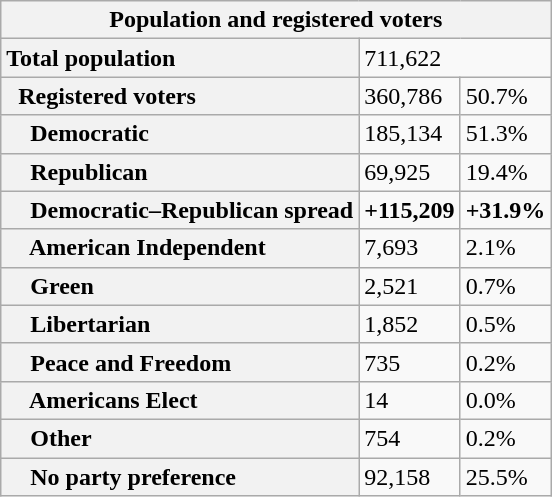<table class="wikitable collapsible collapsed">
<tr>
<th colspan="3">Population and registered voters</th>
</tr>
<tr>
<th scope="row" style="text-align: left;">Total population</th>
<td colspan="2">711,622</td>
</tr>
<tr>
<th scope="row" style="text-align: left;">  Registered voters</th>
<td>360,786</td>
<td>50.7%</td>
</tr>
<tr>
<th scope="row" style="text-align: left;">    Democratic</th>
<td>185,134</td>
<td>51.3%</td>
</tr>
<tr>
<th scope="row" style="text-align: left;">    Republican</th>
<td>69,925</td>
<td>19.4%</td>
</tr>
<tr>
<th scope="row" style="text-align: left;">    Democratic–Republican spread</th>
<td><span><strong>+115,209</strong></span></td>
<td><span><strong>+31.9%</strong></span></td>
</tr>
<tr>
<th scope="row" style="text-align: left;">    American Independent</th>
<td>7,693</td>
<td>2.1%</td>
</tr>
<tr>
<th scope="row" style="text-align: left;">    Green</th>
<td>2,521</td>
<td>0.7%</td>
</tr>
<tr>
<th scope="row" style="text-align: left;">    Libertarian</th>
<td>1,852</td>
<td>0.5%</td>
</tr>
<tr>
<th scope="row" style="text-align: left;">    Peace and Freedom</th>
<td>735</td>
<td>0.2%</td>
</tr>
<tr>
<th scope="row" style="text-align: left;">    Americans Elect</th>
<td>14</td>
<td>0.0%</td>
</tr>
<tr>
<th scope="row" style="text-align: left;">    Other</th>
<td>754</td>
<td>0.2%</td>
</tr>
<tr>
<th scope="row" style="text-align: left;">    No party preference</th>
<td>92,158</td>
<td>25.5%</td>
</tr>
</table>
